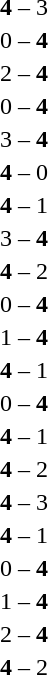<table style="text-align:center">
<tr>
<th width=223></th>
<th width=100></th>
<th width=223></th>
</tr>
<tr>
<td align=right></td>
<td><strong>4</strong> – 3</td>
<td align=left></td>
</tr>
<tr>
<td align=right></td>
<td>0 – <strong>4</strong></td>
<td align=left></td>
</tr>
<tr>
<td align=right></td>
<td>2 – <strong>4</strong></td>
<td align=left></td>
</tr>
<tr>
<td align=right></td>
<td>0 – <strong>4</strong></td>
<td align=left></td>
</tr>
<tr>
<td align=right></td>
<td>3 – <strong>4</strong></td>
<td align=left></td>
</tr>
<tr>
<td align=right></td>
<td><strong>4</strong> – 0</td>
<td align=left></td>
</tr>
<tr>
<td align=right></td>
<td><strong>4</strong> – 1</td>
<td align=left></td>
</tr>
<tr>
<td align=right></td>
<td>3 – <strong>4</strong></td>
<td align=left></td>
</tr>
<tr>
<td align=right></td>
<td><strong>4</strong> – 2</td>
<td align=left></td>
</tr>
<tr>
<td align=right></td>
<td>0 – <strong>4</strong></td>
<td align=left></td>
</tr>
<tr>
<td align=right></td>
<td>1 – <strong>4</strong></td>
<td align=left></td>
</tr>
<tr>
<td align=right></td>
<td><strong>4</strong> – 1</td>
<td align=left></td>
</tr>
<tr>
<td align=right></td>
<td>0 – <strong>4</strong></td>
<td align=left></td>
</tr>
<tr>
<td align=right></td>
<td><strong>4</strong> – 1</td>
<td align=left></td>
</tr>
<tr>
<td align=right></td>
<td><strong>4</strong> – 2</td>
<td align=left></td>
</tr>
<tr>
<td align=right></td>
<td><strong>4</strong> – 3</td>
<td align=left></td>
</tr>
<tr>
<td align=right></td>
<td><strong>4</strong> – 1</td>
<td align=left></td>
</tr>
<tr>
<td align=right></td>
<td>0 – <strong>4</strong></td>
<td align=left></td>
</tr>
<tr>
<td align=right></td>
<td>1 – <strong>4</strong></td>
<td align=left></td>
</tr>
<tr>
<td align=right></td>
<td>2 – <strong>4</strong></td>
<td align=left></td>
</tr>
<tr>
<td align=right></td>
<td><strong>4</strong> – 2</td>
<td align=left></td>
</tr>
</table>
